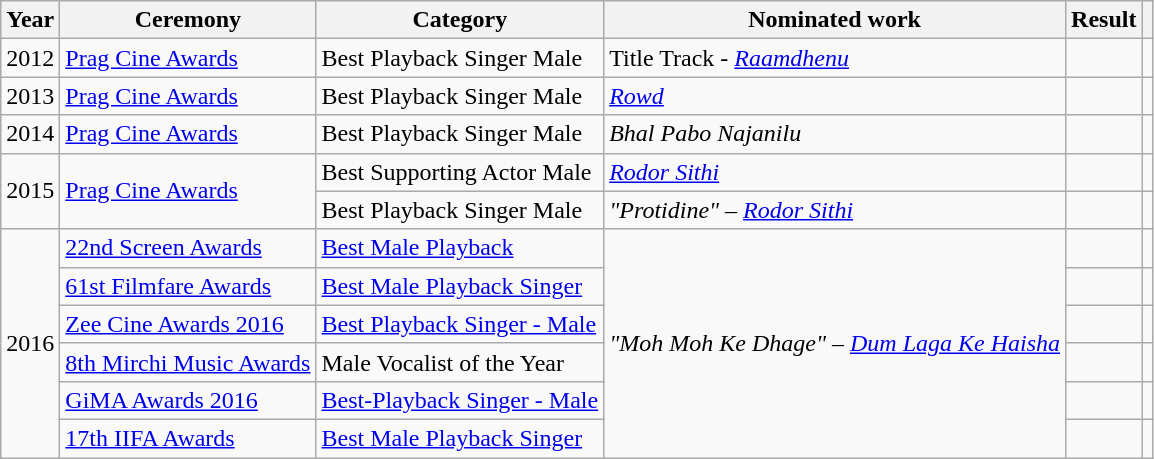<table class="wikitable sortable">
<tr>
<th>Year</th>
<th>Ceremony</th>
<th>Category</th>
<th>Nominated work</th>
<th>Result</th>
<th></th>
</tr>
<tr>
<td>2012</td>
<td><a href='#'>Prag Cine Awards</a></td>
<td>Best Playback Singer Male</td>
<td>Title Track - <em><a href='#'>Raamdhenu</a></em></td>
<td></td>
<td align="center"></td>
</tr>
<tr>
<td>2013</td>
<td><a href='#'>Prag Cine Awards</a></td>
<td>Best Playback Singer Male</td>
<td><em><a href='#'>Rowd</a></em></td>
<td></td>
<td></td>
</tr>
<tr>
<td rowspan="1">2014</td>
<td><a href='#'>Prag Cine Awards</a></td>
<td>Best Playback Singer Male</td>
<td><em>Bhal Pabo Najanilu</em></td>
<td></td>
<td align="center"></td>
</tr>
<tr>
<td rowspan="2">2015</td>
<td rowspan="2"><a href='#'>Prag Cine Awards</a></td>
<td>Best Supporting Actor Male</td>
<td><em><a href='#'>Rodor Sithi</a></em></td>
<td></td>
<td></td>
</tr>
<tr>
<td>Best Playback Singer Male</td>
<td><em>"Protidine"</em> – <em><a href='#'>Rodor Sithi</a></em></td>
<td></td>
<td></td>
</tr>
<tr>
<td rowspan="6">2016</td>
<td><a href='#'>22nd Screen Awards</a></td>
<td><a href='#'>Best Male Playback</a></td>
<td rowspan="6"><em>"Moh Moh Ke Dhage"</em> – <em><a href='#'>Dum Laga Ke Haisha</a></em></td>
<td></td>
<td align="center"></td>
</tr>
<tr>
<td><a href='#'>61st Filmfare Awards</a></td>
<td><a href='#'>Best Male Playback Singer</a></td>
<td></td>
<td align=center></td>
</tr>
<tr>
<td><a href='#'>Zee Cine Awards 2016</a></td>
<td><a href='#'>Best Playback Singer - Male</a></td>
<td></td>
<td align=center></td>
</tr>
<tr>
<td><a href='#'>8th Mirchi Music Awards</a></td>
<td>Male Vocalist of the Year</td>
<td></td>
<td align=center></td>
</tr>
<tr>
<td><a href='#'>GiMA Awards 2016</a></td>
<td><a href='#'>Best-Playback Singer - Male</a></td>
<td></td>
<td align=center></td>
</tr>
<tr>
<td><a href='#'>17th IIFA Awards</a></td>
<td><a href='#'>Best Male Playback Singer</a></td>
<td></td>
<td align=center></td>
</tr>
</table>
